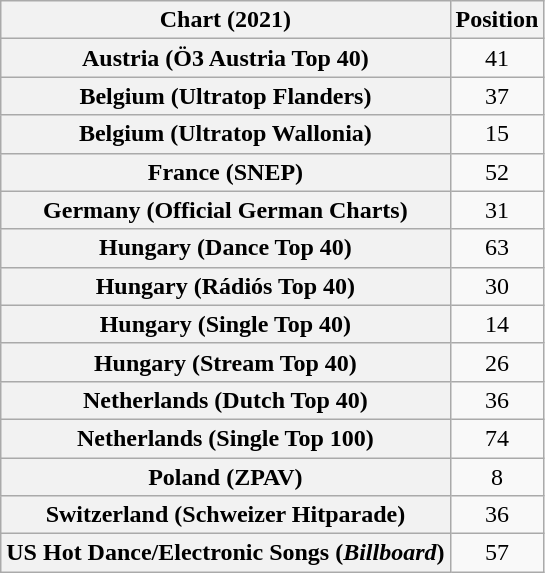<table class="wikitable sortable plainrowheaders" style="text-align:center">
<tr>
<th scope="col">Chart (2021)</th>
<th scope="col">Position</th>
</tr>
<tr>
<th scope="row">Austria (Ö3 Austria Top 40)</th>
<td>41</td>
</tr>
<tr>
<th scope="row">Belgium (Ultratop Flanders)</th>
<td>37</td>
</tr>
<tr>
<th scope="row">Belgium (Ultratop Wallonia)</th>
<td>15</td>
</tr>
<tr>
<th scope="row">France (SNEP)</th>
<td>52</td>
</tr>
<tr>
<th scope="row">Germany (Official German Charts)</th>
<td>31</td>
</tr>
<tr>
<th scope="row">Hungary (Dance Top 40)</th>
<td>63</td>
</tr>
<tr>
<th scope="row">Hungary (Rádiós Top 40)</th>
<td>30</td>
</tr>
<tr>
<th scope="row">Hungary (Single Top 40)</th>
<td>14</td>
</tr>
<tr>
<th scope="row">Hungary (Stream Top 40)</th>
<td>26</td>
</tr>
<tr>
<th scope="row">Netherlands (Dutch Top 40)</th>
<td>36</td>
</tr>
<tr>
<th scope="row">Netherlands (Single Top 100)</th>
<td>74</td>
</tr>
<tr>
<th scope="row">Poland (ZPAV)</th>
<td>8</td>
</tr>
<tr>
<th scope="row">Switzerland (Schweizer Hitparade)</th>
<td>36</td>
</tr>
<tr>
<th scope="row">US Hot Dance/Electronic Songs (<em>Billboard</em>)</th>
<td>57</td>
</tr>
</table>
